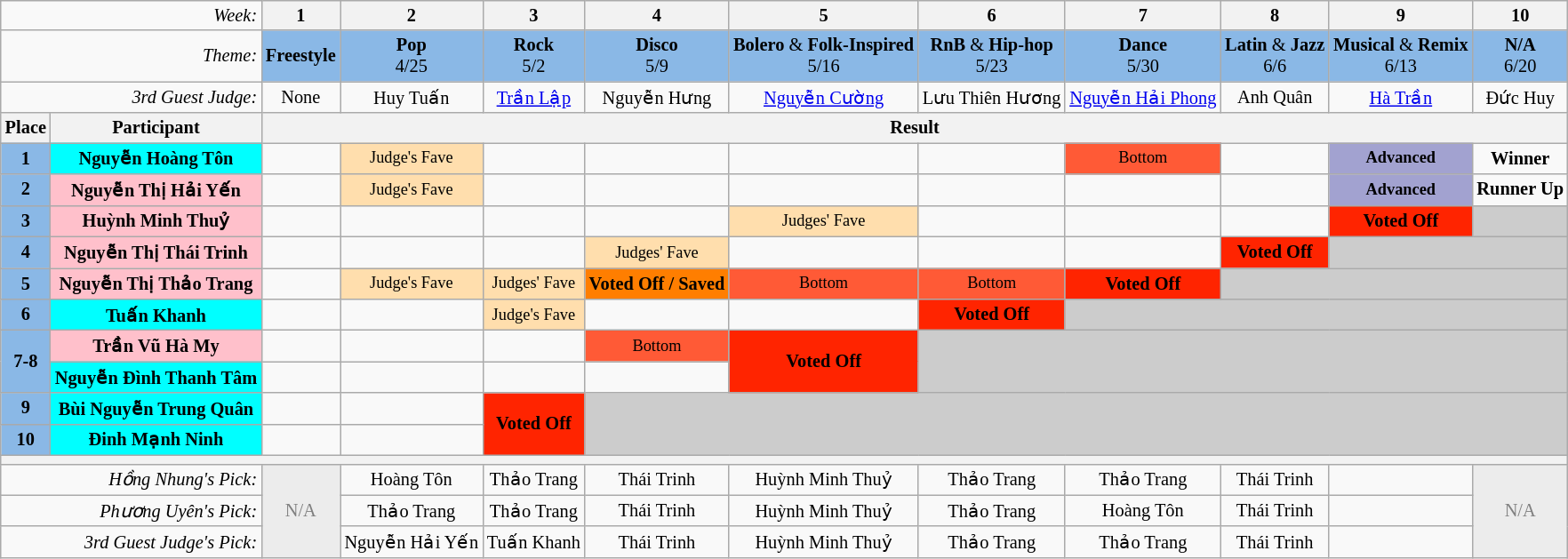<table class="wikitable" style="text-align:center; font-size:85%">
<tr>
<td colspan="2" style="text-align:right;"><em>Week:</em></td>
<th>1</th>
<th>2</th>
<th>3</th>
<th>4</th>
<th>5</th>
<th>6</th>
<th>7</th>
<th>8</th>
<th>9</th>
<th>10</th>
</tr>
<tr>
<td colspan="2" style="text-align:right;"><em>Theme:</em></td>
<td style="background:#8ab8e6;"><strong>Freestyle</strong></td>
<td style="background:#8ab8e6;"><strong>Pop</strong><br> 4/25</td>
<td style="background:#8ab8e6;"><strong>Rock</strong><br> 5/2</td>
<td style="background:#8ab8e6;"><strong>Disco</strong><br> 5/9</td>
<td style="background:#8ab8e6;"><strong>Bolero</strong> & <strong>Folk-Inspired</strong><br> 5/16</td>
<td style="background:#8ab8e6;"><strong>RnB</strong> & <strong>Hip-hop</strong><br> 5/23</td>
<td style="background:#8ab8e6;"><strong>Dance</strong><br> 5/30</td>
<td style="background:#8ab8e6;"><strong>Latin</strong> & <strong>Jazz</strong><br> 6/6</td>
<td style="background:#8ab8e6;"><strong>Musical</strong> & <strong>Remix</strong><br> 6/13</td>
<td style="background:#8ab8e6;"><strong>N/A</strong><br> 6/20<br></td>
</tr>
<tr>
<td colspan="2" style="text-align:right;"><em>3rd Guest Judge:</em></td>
<td>None</td>
<td>Huy Tuấn</td>
<td><a href='#'>Trần Lập</a></td>
<td>Nguyễn Hưng</td>
<td><a href='#'>Nguyễn Cường</a></td>
<td>Lưu Thiên Hương</td>
<td><a href='#'>Nguyễn Hải Phong</a></td>
<td>Anh Quân</td>
<td><a href='#'>Hà Trần</a></td>
<td>Đức Huy</td>
</tr>
<tr>
<th>Place</th>
<th>Participant</th>
<th colspan="10">Result </th>
</tr>
<tr>
<td style="background:#8ab8e6;"><strong>1</strong></td>
<td style="background:cyan;"><strong>Nguyễn Hoàng Tôn</strong></td>
<td></td>
<td style="background:#FFDEAD; font-size:90%">Judge's Fave</td>
<td></td>
<td></td>
<td></td>
<td></td>
<td style="background:#FF5A36; font-size:90%">Bottom </td>
<td></td>
<td style="background:#A2A2D0; font-size:90%"><strong>Advanced</strong></td>
<td><strong>Winner</strong></td>
</tr>
<tr>
<td style="background:#8ab8e6;"><strong>2</strong></td>
<td style="background:pink;"><strong>Nguyễn Thị Hải Yến</strong></td>
<td></td>
<td style="background:#FFDEAD; font-size:90%">Judge's Fave</td>
<td></td>
<td></td>
<td></td>
<td></td>
<td></td>
<td></td>
<td style="background:#A2A2D0; font-size:90%"><strong>Advanced</strong></td>
<td><strong>Runner Up</strong></td>
</tr>
<tr>
<td style="background:#8ab8e6;"><strong>3</strong></td>
<td style="background:pink;"><strong>Huỳnh Minh Thuỷ</strong></td>
<td></td>
<td></td>
<td></td>
<td></td>
<td style="background:#FFDEAD; font-size:90%">Judges' Fave</td>
<td></td>
<td></td>
<td></td>
<td style="background:#FF2400"><span><strong>Voted Off</strong></span> </td>
<td colspan=10 style="background:#cccccc; font-size:90%"></td>
</tr>
<tr>
<td style="background:#8ab8e6;"><strong>4</strong></td>
<td style="background:pink;"><strong>Nguyễn Thị Thái Trinh</strong></td>
<td></td>
<td></td>
<td></td>
<td style="background:#FFDEAD; font-size:90%">Judges' Fave</td>
<td></td>
<td></td>
<td></td>
<td style="background:#FF2400"><span><strong>Voted Off</strong></span> </td>
<td colspan=10 style="background:#cccccc; font-size:90%"></td>
</tr>
<tr>
<td style="background:#8ab8e6;"><strong>5</strong></td>
<td style="background:pink;"><strong>Nguyễn Thị Thảo Trang</strong></td>
<td></td>
<td style="background:#FFDEAD; font-size:90%">Judge's Fave</td>
<td style="background:#FFDEAD; font-size:90%">Judges' Fave</td>
<td style="background:#FF7E00"><span><strong>Voted Off / Saved</strong></span> </td>
<td style="background:#FF5A36; font-size:90%">Bottom</td>
<td style="background:#FF5A36; font-size:90%">Bottom </td>
<td style="background:#FF2400"><span><strong>Voted Off</strong></span> </td>
<td colspan=10 style="background:#cccccc; font-size:90%"></td>
</tr>
<tr>
<td style="background:#8ab8e6;"><strong>6</strong></td>
<td style="background:cyan;"><strong>Tuấn Khanh</strong></td>
<td></td>
<td></td>
<td style="background:#FFDEAD; font-size:90%">Judge's Fave</td>
<td></td>
<td></td>
<td style="background:#FF2400"><span><strong>Voted Off</strong></span></td>
<td colspan=10 style="background:#cccccc; font-size:90%"></td>
</tr>
<tr>
<td rowspan=2 style="background:#8ab8e6;"><strong>7-8</strong></td>
<td style="background:pink;"><strong>Trần Vũ Hà My</strong></td>
<td></td>
<td></td>
<td></td>
<td style="background:#FF5A36; font-size:90%">Bottom</td>
<td rowspan=2 style="background:#FF2400"><span><strong>Voted Off</strong></span></td>
<td rowspan=2 colspan=10 style="background:#cccccc; font-size:90%"></td>
</tr>
<tr>
<td style="background:cyan;"><strong>Nguyễn Đình Thanh Tâm</strong></td>
<td></td>
<td></td>
<td></td>
<td></td>
</tr>
<tr>
<td style="background:#8ab8e6;"><strong>9</strong></td>
<td style="background:cyan;"><strong>Bùi Nguyễn Trung Quân</strong></td>
<td></td>
<td></td>
<td rowspan=2 style="background:#FF2400"><span><strong>Voted Off</strong></span></td>
<td rowspan=2 colspan=10 style="background:#cccccc; font-size:90%"></td>
</tr>
<tr>
<td style="background:#8ab8e6;"><strong>10</strong></td>
<td style="background:cyan;"><strong>Đinh Mạnh Ninh</strong></td>
<td></td>
<td></td>
</tr>
<tr>
<th colspan=16></th>
</tr>
<tr>
<td colspan="2" style="text-align:right;"><em>Hồng Nhung's Pick:</em></td>
<td rowspan="3" style="background: #ececec; color:grey; vertical-align:middle; text-align:center;" class="table-na">N/A</td>
<td>Hoàng Tôn</td>
<td>Thảo Trang</td>
<td>Thái Trinh</td>
<td>Huỳnh Minh Thuỷ</td>
<td>Thảo Trang</td>
<td>Thảo Trang</td>
<td>Thái Trinh</td>
<td></td>
<td rowspan="3" colspan="3" style="background: #ececec; color:grey; vertical-align:middle; text-align:center;" class="table-na">N/A</td>
</tr>
<tr>
<td colspan="2" style="text-align:right;"><em>Phương Uyên's Pick:</em></td>
<td>Thảo Trang</td>
<td>Thảo Trang</td>
<td>Thái Trinh</td>
<td>Huỳnh Minh Thuỷ</td>
<td>Thảo Trang</td>
<td>Hoàng Tôn</td>
<td>Thái Trinh</td>
<td></td>
</tr>
<tr>
<td colspan="2" style="text-align:right;"><em>3rd Guest Judge's Pick:</em></td>
<td>Nguyễn Hải Yến</td>
<td>Tuấn Khanh</td>
<td>Thái Trinh</td>
<td>Huỳnh Minh Thuỷ</td>
<td>Thảo Trang</td>
<td>Thảo Trang</td>
<td>Thái Trinh</td>
<td></td>
</tr>
</table>
